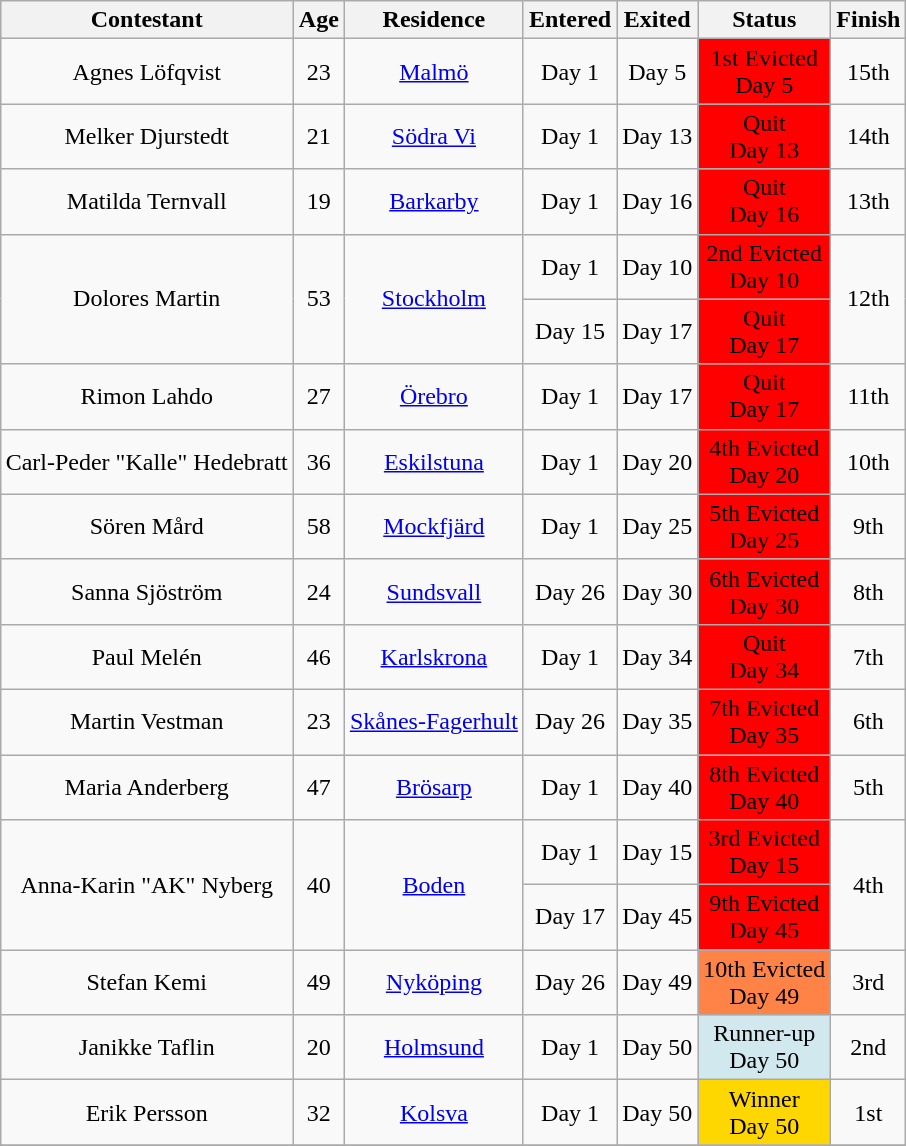<table class="wikitable sortable" style="margin:auto; text-align:center">
<tr>
<th>Contestant</th>
<th>Age</th>
<th>Residence</th>
<th>Entered</th>
<th>Exited</th>
<th>Status</th>
<th>Finish</th>
</tr>
<tr>
<td>Agnes Löfqvist</td>
<td>23</td>
<td><a href='#'>Malmö</a></td>
<td>Day 1</td>
<td>Day 5</td>
<td style="background:#ff0000;">1st Evicted<br>Day 5</td>
<td>15th</td>
</tr>
<tr>
<td>Melker Djurstedt</td>
<td>21</td>
<td><a href='#'>Södra Vi</a></td>
<td>Day 1</td>
<td>Day 13</td>
<td style="background:#ff0000;">Quit<br>Day 13</td>
<td>14th</td>
</tr>
<tr>
<td>Matilda Ternvall</td>
<td>19</td>
<td><a href='#'>Barkarby</a></td>
<td>Day 1</td>
<td>Day 16</td>
<td style="background:#ff0000;">Quit<br>Day 16</td>
<td>13th</td>
</tr>
<tr>
<td rowspan="2">Dolores Martin</td>
<td rowspan="2">53</td>
<td rowspan="2"><a href='#'>Stockholm</a></td>
<td rowspan="1">Day 1</td>
<td rowspan="1">Day 10</td>
<td rowspan="1" style="background:#ff0000;">2nd Evicted<br>Day 10</td>
<td rowspan="2">12th</td>
</tr>
<tr>
<td rowspan="1">Day 15</td>
<td rowspan="1">Day 17</td>
<td rowspan="1" style="background:#ff0000;">Quit<br>Day 17</td>
</tr>
<tr>
<td>Rimon Lahdo</td>
<td>27</td>
<td><a href='#'>Örebro</a></td>
<td>Day 1</td>
<td>Day 17</td>
<td style="background:#ff0000;">Quit<br>Day 17</td>
<td>11th</td>
</tr>
<tr>
<td>Carl-Peder "Kalle" Hedebratt</td>
<td>36</td>
<td><a href='#'>Eskilstuna</a></td>
<td>Day 1</td>
<td>Day 20</td>
<td style="background:#ff0000;">4th Evicted<br>Day 20</td>
<td>10th</td>
</tr>
<tr>
<td>Sören Mård</td>
<td>58</td>
<td><a href='#'>Mockfjärd</a></td>
<td>Day 1</td>
<td>Day 25</td>
<td style="background:#ff0000;">5th Evicted<br>Day 25</td>
<td>9th</td>
</tr>
<tr>
<td>Sanna Sjöström</td>
<td>24</td>
<td><a href='#'>Sundsvall</a></td>
<td>Day 26</td>
<td>Day 30</td>
<td style="background:#ff0000;">6th Evicted<br>Day 30</td>
<td>8th</td>
</tr>
<tr>
<td>Paul Melén</td>
<td>46</td>
<td><a href='#'>Karlskrona</a></td>
<td>Day 1</td>
<td>Day 34</td>
<td style="background:#ff0000;">Quit<br>Day 34</td>
<td>7th</td>
</tr>
<tr>
<td>Martin Vestman</td>
<td>23</td>
<td><a href='#'>Skånes-Fagerhult</a></td>
<td>Day 26</td>
<td>Day 35</td>
<td style="background:#ff0000;">7th Evicted<br>Day 35</td>
<td>6th</td>
</tr>
<tr>
<td>Maria Anderberg</td>
<td>47</td>
<td><a href='#'>Brösarp</a></td>
<td>Day 1</td>
<td>Day 40</td>
<td style="background:#ff0000;">8th Evicted<br>Day 40</td>
<td>5th</td>
</tr>
<tr>
<td rowspan="2">Anna-Karin "AK" Nyberg</td>
<td rowspan="2">40</td>
<td rowspan="2"><a href='#'>Boden</a></td>
<td rowspan="1">Day 1</td>
<td rowspan="1">Day 15</td>
<td rowspan="1" style="background:#ff0000;">3rd Evicted<br>Day 15</td>
<td rowspan="2">4th</td>
</tr>
<tr>
<td rowspan="1">Day 17</td>
<td rowspan="1">Day 45</td>
<td rowspan="1" style="background:#ff0000;">9th Evicted<br>Day 45</td>
</tr>
<tr>
<td>Stefan Kemi</td>
<td>49</td>
<td><a href='#'>Nyköping</a></td>
<td>Day 26</td>
<td>Day 49</td>
<td style="background:#FF8247;">10th Evicted<br>Day 49</td>
<td>3rd</td>
</tr>
<tr>
<td>Janikke Taflin</td>
<td>20</td>
<td><a href='#'>Holmsund</a></td>
<td>Day 1</td>
<td>Day 50</td>
<td style="background:#D1E8EF;">Runner-up<br>Day 50</td>
<td>2nd</td>
</tr>
<tr>
<td>Erik Persson</td>
<td>32</td>
<td><a href='#'>Kolsva</a></td>
<td>Day 1</td>
<td>Day 50</td>
<td style="background:gold;">Winner<br>Day 50</td>
<td>1st</td>
</tr>
<tr>
</tr>
</table>
